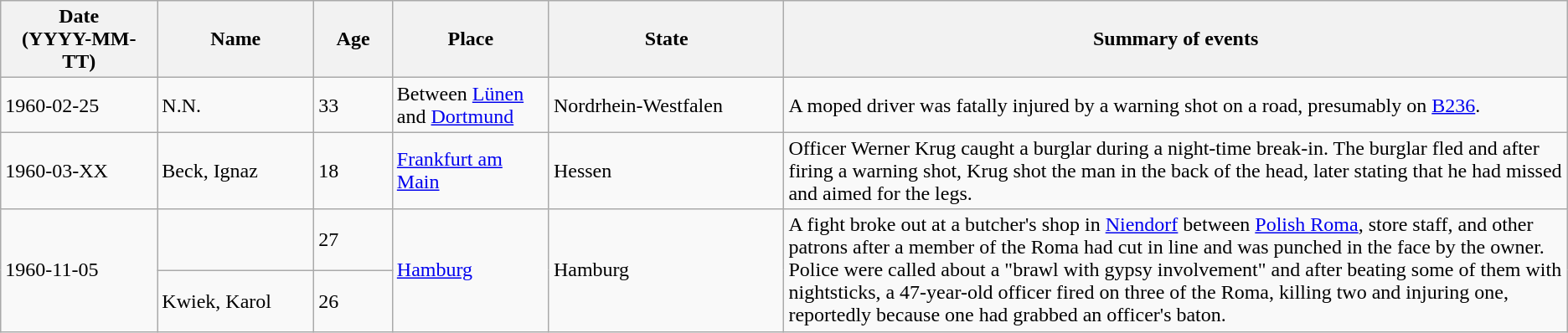<table class="wikitable sortable static-row-numbers static-row-header-text">
<tr>
<th style="width:10%;">Date<br>(YYYY-MM-TT)</th>
<th style="width:10%;">Name</th>
<th style="width:5%;">Age</th>
<th style="width:10%;">Place</th>
<th style="width:15%;">State</th>
<th style="width:50%;">Summary of events</th>
</tr>
<tr>
<td>1960-02-25</td>
<td>N.N.</td>
<td>33</td>
<td>Between <a href='#'>Lünen</a> and <a href='#'>Dortmund</a></td>
<td>Nordrhein-Westfalen</td>
<td>A moped driver was fatally injured by a warning shot on a road, presumably on <a href='#'>B236</a>.</td>
</tr>
<tr>
<td>1960-03-XX</td>
<td>Beck, Ignaz</td>
<td>18</td>
<td><a href='#'>Frankfurt am Main</a></td>
<td>Hessen</td>
<td>Officer Werner Krug caught a burglar during a night-time break-in. The burglar fled and after firing a warning shot, Krug shot the man in the back of the head, later stating that he had missed and aimed for the legs.</td>
</tr>
<tr>
<td rowspan=2>1960-11-05</td>
<td></td>
<td>27</td>
<td rowspan=2><a href='#'>Hamburg</a></td>
<td rowspan=2>Hamburg</td>
<td rowspan=2>A fight broke out at a butcher's shop in <a href='#'>Niendorf</a> between <a href='#'>Polish Roma</a>, store staff, and other patrons after a member of the Roma had cut in line and was punched in the face by the owner. Police were called about a "brawl with gypsy involvement" and after beating some of them with nightsticks, a 47-year-old officer fired on three of the Roma, killing two and injuring one, reportedly because one had grabbed an officer's baton.</td>
</tr>
<tr>
<td>Kwiek, Karol</td>
<td>26</td>
</tr>
</table>
